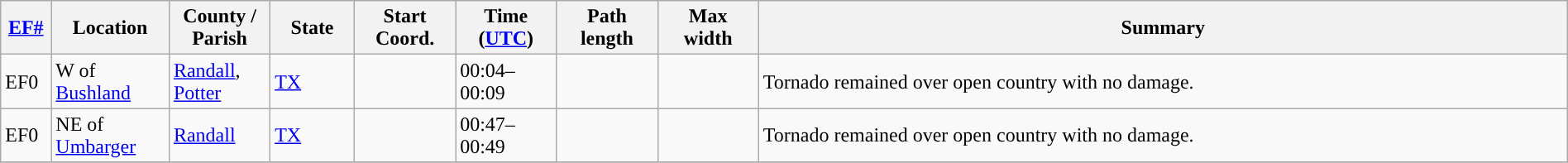<table class="wikitable sortable" style="width:100%;">
<tr>
<th scope="col" width="3%" align="center"><a href='#'>EF#</a></th>
<th scope="col" width="7%" align="center" class="unsortable">Location</th>
<th scope="col" width="6%" align="center" class="unsortable">County / Parish</th>
<th scope="col" width="5%" align="center">State</th>
<th scope="col" width="6%" align="center">Start Coord.</th>
<th scope="col" width="6%" align="center">Time (<a href='#'>UTC</a>)</th>
<th scope="col" width="6%" align="center">Path length</th>
<th scope="col" width="6%" align="center">Max width</th>
<th scope="col" width="48%" class="unsortable" align="center">Summary</th>
</tr>
<tr>
<td>EF0</td>
<td>W of <a href='#'>Bushland</a></td>
<td><a href='#'>Randall</a>, <a href='#'>Potter</a></td>
<td><a href='#'>TX</a></td>
<td></td>
<td>00:04–00:09</td>
<td></td>
<td></td>
<td>Tornado remained over open country with no damage.</td>
</tr>
<tr>
<td>EF0</td>
<td>NE of <a href='#'>Umbarger</a></td>
<td><a href='#'>Randall</a></td>
<td><a href='#'>TX</a></td>
<td></td>
<td>00:47–00:49</td>
<td></td>
<td></td>
<td>Tornado remained over open country with no damage.</td>
</tr>
<tr>
</tr>
</table>
